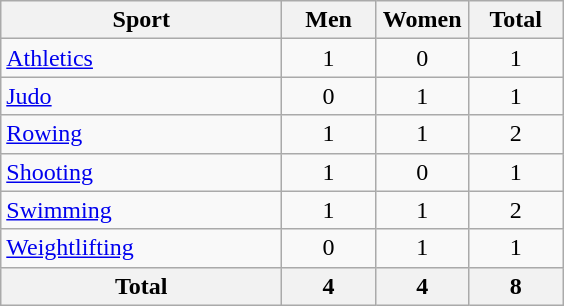<table class="wikitable sortable" style="text-align:center;">
<tr>
<th width=180>Sport</th>
<th width=55>Men</th>
<th width=55>Women</th>
<th width=55>Total</th>
</tr>
<tr>
<td align=left><a href='#'>Athletics</a></td>
<td>1</td>
<td>0</td>
<td>1</td>
</tr>
<tr>
<td align=left><a href='#'>Judo</a></td>
<td>0</td>
<td>1</td>
<td>1</td>
</tr>
<tr>
<td align=left><a href='#'>Rowing</a></td>
<td>1</td>
<td>1</td>
<td>2</td>
</tr>
<tr>
<td align=left><a href='#'>Shooting</a></td>
<td>1</td>
<td>0</td>
<td>1</td>
</tr>
<tr>
<td align=left><a href='#'>Swimming</a></td>
<td>1</td>
<td>1</td>
<td>2</td>
</tr>
<tr>
<td align=left><a href='#'>Weightlifting</a></td>
<td>0</td>
<td>1</td>
<td>1</td>
</tr>
<tr>
<th>Total</th>
<th>4</th>
<th>4</th>
<th>8</th>
</tr>
</table>
